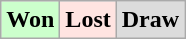<table class="wikitable">
<tr>
<td bgcolor="#ccffcc"><strong>Won</strong></td>
<td bgcolor="FFE4E1"><strong>Lost</strong></td>
<td bgcolor="DCDCDC"><strong>Draw</strong></td>
</tr>
</table>
